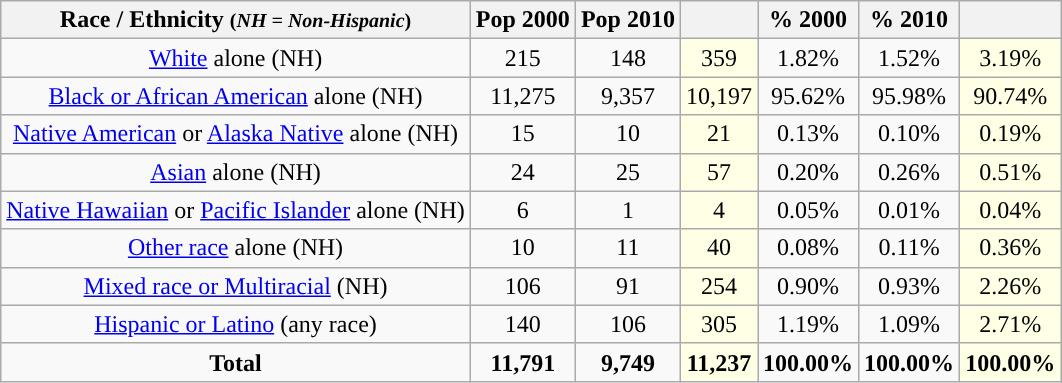<table class="wikitable"  style="text-align:center;">
<tr>
<th>Race / Ethnicity <small>(<em>NH = Non-Hispanic</em>)</small></th>
<th>Pop 2000</th>
<th>Pop 2010</th>
<th></th>
<th>% 2000</th>
<th>% 2010</th>
<th></th>
</tr>
<tr>
<td><a href='#'>White</a> alone (NH)</td>
<td>215</td>
<td>148</td>
<td style='background: #ffffe6;'>359</td>
<td>1.82%</td>
<td>1.52%</td>
<td style='background: #ffffe6;'>3.19%</td>
</tr>
<tr>
<td><a href='#'>Black or African American</a> alone (NH)</td>
<td>11,275</td>
<td>9,357</td>
<td style='background: #ffffe6;'>10,197</td>
<td>95.62%</td>
<td>95.98%</td>
<td style='background: #ffffe6;'>90.74%</td>
</tr>
<tr>
<td><a href='#'>Native American</a> or <a href='#'>Alaska Native</a> alone (NH)</td>
<td>15</td>
<td>10</td>
<td style='background: #ffffe6;'>21</td>
<td>0.13%</td>
<td>0.10%</td>
<td style='background: #ffffe6;'>0.19%</td>
</tr>
<tr>
<td><a href='#'>Asian</a> alone (NH)</td>
<td>24</td>
<td>25</td>
<td style='background: #ffffe6;'>57</td>
<td>0.20%</td>
<td>0.26%</td>
<td style='background: #ffffe6;'>0.51%</td>
</tr>
<tr>
<td><a href='#'>Native Hawaiian</a> or <a href='#'>Pacific Islander</a> alone (NH)</td>
<td>6</td>
<td>1</td>
<td style='background: #ffffe6;'>4</td>
<td>0.05%</td>
<td>0.01%</td>
<td style='background: #ffffe6;'>0.04%</td>
</tr>
<tr>
<td><a href='#'>Other race</a> alone (NH)</td>
<td>10</td>
<td>11</td>
<td style='background: #ffffe6;'>40</td>
<td>0.08%</td>
<td>0.11%</td>
<td style='background: #ffffe6;'>0.36%</td>
</tr>
<tr>
<td><a href='#'>Mixed race or Multiracial</a> (NH)</td>
<td>106</td>
<td>91</td>
<td style='background: #ffffe6;'>254</td>
<td>0.90%</td>
<td>0.93%</td>
<td style='background: #ffffe6;'>2.26%</td>
</tr>
<tr>
<td><a href='#'>Hispanic or Latino</a> (any race)</td>
<td>140</td>
<td>106</td>
<td style='background: #ffffe6;'>305</td>
<td>1.19%</td>
<td>1.09%</td>
<td style='background: #ffffe6;'>2.71%</td>
</tr>
<tr>
<td><strong>Total</strong></td>
<td><strong>11,791</strong></td>
<td><strong>9,749</strong></td>
<td style='background: #ffffe6;'><strong>11,237</strong></td>
<td><strong>100.00%</strong></td>
<td><strong>100.00%</strong></td>
<td style='background: #ffffe6;'><strong>100.00%</strong></td>
</tr>
</table>
